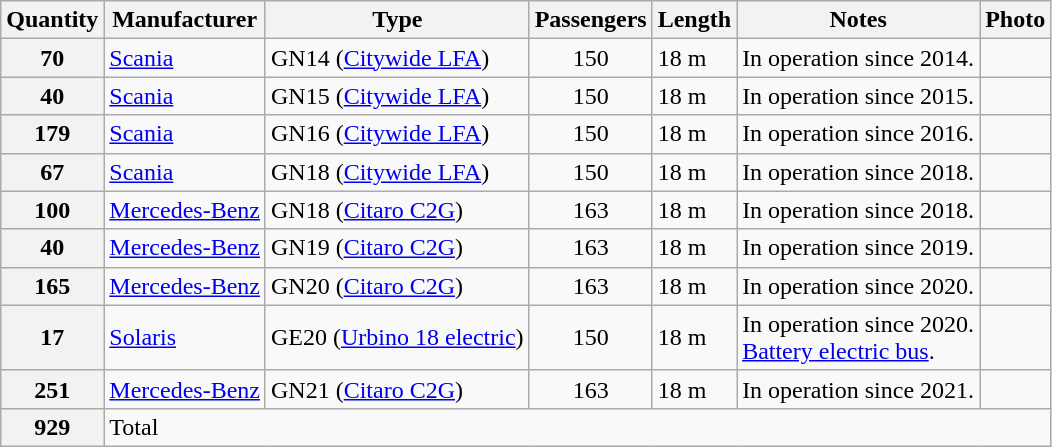<table class="wikitable">
<tr>
<th scope="col">Quantity</th>
<th scope="col">Manufacturer</th>
<th scope="col">Type</th>
<th scope="col">Passengers</th>
<th scope="col">Length</th>
<th scope="col">Notes</th>
<th scope="col">Photo</th>
</tr>
<tr>
<th scope="row">70</th>
<td><a href='#'>Scania</a></td>
<td>GN14 (<a href='#'>Citywide LFA</a>)</td>
<td style="text-align:center;">150</td>
<td>18 m</td>
<td>In operation since 2014.</td>
<td></td>
</tr>
<tr>
<th scope="row">40</th>
<td><a href='#'>Scania</a></td>
<td>GN15 (<a href='#'>Citywide LFA</a>)</td>
<td style="text-align:center;">150</td>
<td>18 m</td>
<td>In operation since 2015.</td>
<td></td>
</tr>
<tr>
<th scope="row">179</th>
<td><a href='#'>Scania</a></td>
<td>GN16 (<a href='#'>Citywide LFA</a>)</td>
<td style="text-align:center;">150</td>
<td>18 m</td>
<td>In operation since 2016.</td>
<td></td>
</tr>
<tr>
<th scope="row">67</th>
<td><a href='#'>Scania</a></td>
<td>GN18 (<a href='#'>Citywide LFA</a>)</td>
<td style="text-align:center;">150</td>
<td>18 m</td>
<td>In operation since 2018.</td>
<td></td>
</tr>
<tr>
<th scope="row">100</th>
<td><a href='#'>Mercedes-Benz</a></td>
<td>GN18 (<a href='#'>Citaro C2G</a>)</td>
<td style="text-align:center;">163</td>
<td>18 m</td>
<td>In operation since 2018.</td>
<td></td>
</tr>
<tr>
<th scope="row">40</th>
<td><a href='#'>Mercedes-Benz</a></td>
<td>GN19 (<a href='#'>Citaro C2G</a>)</td>
<td style="text-align:center;">163</td>
<td>18 m</td>
<td>In operation since 2019.</td>
<td></td>
</tr>
<tr>
<th scope="row">165</th>
<td><a href='#'>Mercedes-Benz</a></td>
<td>GN20 (<a href='#'>Citaro C2G</a>)</td>
<td style="text-align:center;">163</td>
<td>18 m</td>
<td>In operation since 2020.</td>
<td></td>
</tr>
<tr>
<th>17</th>
<td><a href='#'>Solaris</a></td>
<td>GE20 (<a href='#'>Urbino 18 electric</a>)</td>
<td style="text-align:center;">150</td>
<td>18 m</td>
<td>In operation since 2020.<br><a href='#'>Battery electric bus</a>.</td>
<td></td>
</tr>
<tr>
<th scope="row">251</th>
<td><a href='#'>Mercedes-Benz</a></td>
<td>GN21 (<a href='#'>Citaro C2G</a>)</td>
<td style="text-align:center;">163</td>
<td>18 m</td>
<td>In operation since 2021.</td>
<td></td>
</tr>
<tr>
<th>929</th>
<td colspan="6">Total</td>
</tr>
</table>
